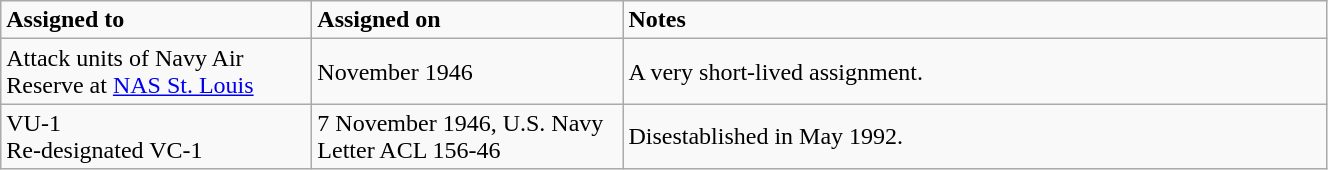<table class="wikitable" style="width: 70%;">
<tr>
<td style="width: 200px;"><strong>Assigned to</strong></td>
<td style="width: 200px;"><strong>Assigned on</strong></td>
<td><strong>Notes</strong></td>
</tr>
<tr>
<td>Attack units of Navy Air Reserve at <a href='#'>NAS St. Louis</a></td>
<td>November 1946</td>
<td>A very short-lived assignment.</td>
</tr>
<tr>
<td>VU-1<br>Re-designated VC-1</td>
<td>7 November 1946, U.S. Navy Letter ACL 156-46</td>
<td>Disestablished in May 1992.</td>
</tr>
</table>
